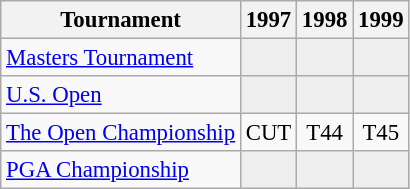<table class="wikitable" style="font-size:95%;text-align:center;">
<tr>
<th>Tournament</th>
<th>1997</th>
<th>1998</th>
<th>1999</th>
</tr>
<tr>
<td align=left><a href='#'>Masters Tournament</a></td>
<td style="background:#eeeeee;"></td>
<td style="background:#eeeeee;"></td>
<td style="background:#eeeeee;"></td>
</tr>
<tr>
<td align=left><a href='#'>U.S. Open</a></td>
<td style="background:#eeeeee;"></td>
<td style="background:#eeeeee;"></td>
<td style="background:#eeeeee;"></td>
</tr>
<tr>
<td align=left><a href='#'>The Open Championship</a></td>
<td>CUT</td>
<td>T44</td>
<td>T45</td>
</tr>
<tr>
<td align=left><a href='#'>PGA Championship</a></td>
<td style="background:#eeeeee;"></td>
<td style="background:#eeeeee;"></td>
<td style="background:#eeeeee;"></td>
</tr>
</table>
